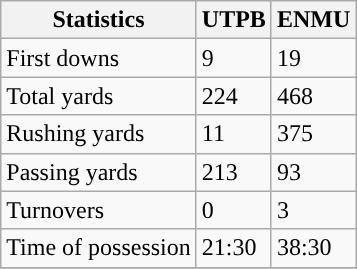<table class="wikitable" style="float: left;">
<tr>
<th>Statistics</th>
<th>UTPB</th>
<th>ENMU</th>
</tr>
<tr>
<td>First downs</td>
<td>9</td>
<td>19</td>
</tr>
<tr>
<td>Total yards</td>
<td>224</td>
<td>468</td>
</tr>
<tr>
<td>Rushing yards</td>
<td>11</td>
<td>375</td>
</tr>
<tr>
<td>Passing yards</td>
<td>213</td>
<td>93</td>
</tr>
<tr>
<td>Turnovers</td>
<td>0</td>
<td>3</td>
</tr>
<tr>
<td>Time of possession</td>
<td>21:30</td>
<td>38:30</td>
</tr>
<tr>
</tr>
</table>
